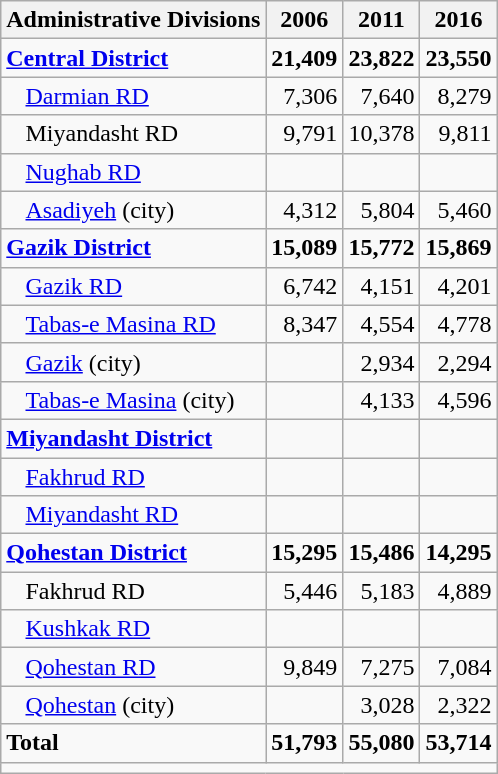<table class="wikitable">
<tr>
<th>Administrative Divisions</th>
<th>2006</th>
<th>2011</th>
<th>2016</th>
</tr>
<tr>
<td><strong><a href='#'>Central District</a></strong></td>
<td style="text-align: right;"><strong>21,409</strong></td>
<td style="text-align: right;"><strong>23,822</strong></td>
<td style="text-align: right;"><strong>23,550</strong></td>
</tr>
<tr>
<td style="padding-left: 1em;"><a href='#'>Darmian RD</a></td>
<td style="text-align: right;">7,306</td>
<td style="text-align: right;">7,640</td>
<td style="text-align: right;">8,279</td>
</tr>
<tr>
<td style="padding-left: 1em;">Miyandasht RD</td>
<td style="text-align: right;">9,791</td>
<td style="text-align: right;">10,378</td>
<td style="text-align: right;">9,811</td>
</tr>
<tr>
<td style="padding-left: 1em;"><a href='#'>Nughab RD</a></td>
<td style="text-align: right;"></td>
<td style="text-align: right;"></td>
<td style="text-align: right;"></td>
</tr>
<tr>
<td style="padding-left: 1em;"><a href='#'>Asadiyeh</a> (city)</td>
<td style="text-align: right;">4,312</td>
<td style="text-align: right;">5,804</td>
<td style="text-align: right;">5,460</td>
</tr>
<tr>
<td><strong><a href='#'>Gazik District</a></strong></td>
<td style="text-align: right;"><strong>15,089</strong></td>
<td style="text-align: right;"><strong>15,772</strong></td>
<td style="text-align: right;"><strong>15,869</strong></td>
</tr>
<tr>
<td style="padding-left: 1em;"><a href='#'>Gazik RD</a></td>
<td style="text-align: right;">6,742</td>
<td style="text-align: right;">4,151</td>
<td style="text-align: right;">4,201</td>
</tr>
<tr>
<td style="padding-left: 1em;"><a href='#'>Tabas-e Masina RD</a></td>
<td style="text-align: right;">8,347</td>
<td style="text-align: right;">4,554</td>
<td style="text-align: right;">4,778</td>
</tr>
<tr>
<td style="padding-left: 1em;"><a href='#'>Gazik</a> (city)</td>
<td style="text-align: right;"></td>
<td style="text-align: right;">2,934</td>
<td style="text-align: right;">2,294</td>
</tr>
<tr>
<td style="padding-left: 1em;"><a href='#'>Tabas-e Masina</a> (city)</td>
<td style="text-align: right;"></td>
<td style="text-align: right;">4,133</td>
<td style="text-align: right;">4,596</td>
</tr>
<tr>
<td><strong><a href='#'>Miyandasht District</a></strong></td>
<td style="text-align: right;"></td>
<td style="text-align: right;"></td>
<td style="text-align: right;"></td>
</tr>
<tr>
<td style="padding-left: 1em;"><a href='#'>Fakhrud RD</a></td>
<td style="text-align: right;"></td>
<td style="text-align: right;"></td>
<td style="text-align: right;"></td>
</tr>
<tr>
<td style="padding-left: 1em;"><a href='#'>Miyandasht RD</a></td>
<td style="text-align: right;"></td>
<td style="text-align: right;"></td>
<td style="text-align: right;"></td>
</tr>
<tr>
<td><strong><a href='#'>Qohestan District</a></strong></td>
<td style="text-align: right;"><strong>15,295</strong></td>
<td style="text-align: right;"><strong>15,486</strong></td>
<td style="text-align: right;"><strong>14,295</strong></td>
</tr>
<tr>
<td style="padding-left: 1em;">Fakhrud RD</td>
<td style="text-align: right;">5,446</td>
<td style="text-align: right;">5,183</td>
<td style="text-align: right;">4,889</td>
</tr>
<tr>
<td style="padding-left: 1em;"><a href='#'>Kushkak RD</a></td>
<td style="text-align: right;"></td>
<td style="text-align: right;"></td>
<td style="text-align: right;"></td>
</tr>
<tr>
<td style="padding-left: 1em;"><a href='#'>Qohestan RD</a></td>
<td style="text-align: right;">9,849</td>
<td style="text-align: right;">7,275</td>
<td style="text-align: right;">7,084</td>
</tr>
<tr>
<td style="padding-left: 1em;"><a href='#'>Qohestan</a> (city)</td>
<td style="text-align: right;"></td>
<td style="text-align: right;">3,028</td>
<td style="text-align: right;">2,322</td>
</tr>
<tr>
<td><strong>Total</strong></td>
<td style="text-align: right;"><strong>51,793</strong></td>
<td style="text-align: right;"><strong>55,080</strong></td>
<td style="text-align: right;"><strong>53,714</strong></td>
</tr>
<tr>
<td colspan=4></td>
</tr>
</table>
